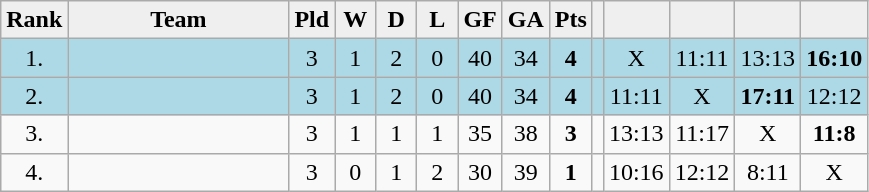<table class="wikitable">
<tr>
<th style="background:#efefef;">Rank</th>
<th style="background:#efefef; width:140px;">Team</th>
<th style="background:#efefef; width:20px;">Pld</th>
<th style="background:#efefef; width:20px;">W</th>
<th style="background:#efefef; width:20px;">D</th>
<th style="background:#efefef; width:20px;">L</th>
<th style="background:#efefef; width:20px;">GF</th>
<th style="background:#efefef; width:20px;">GA</th>
<th style="background:#efefef; width:20px;">Pts</th>
<th style="background:#efefef;"></th>
<th style="background:#efefef; width:20px;"></th>
<th style="background:#efefef; width:20px;"></th>
<th style="background:#efefef; width:20px;"></th>
<th style="background:#efefef; width:20px;"></th>
</tr>
<tr style="text-align:center; background:lightblue;">
<td>1.</td>
<td align=left></td>
<td>3</td>
<td>1</td>
<td>2</td>
<td>0</td>
<td>40</td>
<td>34</td>
<td><strong>4</strong></td>
<td></td>
<td>X</td>
<td>11:11</td>
<td>13:13</td>
<td><strong>16:10</strong></td>
</tr>
<tr style="text-align:center; background:lightblue;">
<td>2.</td>
<td align=left></td>
<td>3</td>
<td>1</td>
<td>2</td>
<td>0</td>
<td>40</td>
<td>34</td>
<td><strong>4</strong></td>
<td></td>
<td>11:11</td>
<td>X</td>
<td><strong>17:11</strong></td>
<td>12:12</td>
</tr>
<tr align=center>
<td>3.</td>
<td align=left></td>
<td>3</td>
<td>1</td>
<td>1</td>
<td>1</td>
<td>35</td>
<td>38</td>
<td><strong>3</strong></td>
<td></td>
<td>13:13</td>
<td>11:17</td>
<td>X</td>
<td><strong>11:8</strong></td>
</tr>
<tr align=center>
<td>4.</td>
<td align=left></td>
<td>3</td>
<td>0</td>
<td>1</td>
<td>2</td>
<td>30</td>
<td>39</td>
<td><strong>1</strong></td>
<td></td>
<td>10:16</td>
<td>12:12</td>
<td>8:11</td>
<td>X</td>
</tr>
</table>
